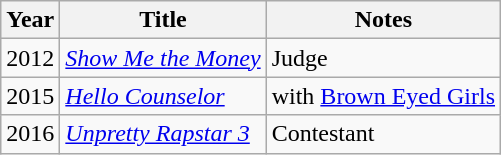<table class="wikitable">
<tr>
<th>Year</th>
<th>Title</th>
<th>Notes</th>
</tr>
<tr>
<td>2012</td>
<td><em><a href='#'>Show Me the Money</a></em></td>
<td>Judge</td>
</tr>
<tr>
<td>2015</td>
<td><em><a href='#'>Hello Counselor</a></em></td>
<td>with <a href='#'>Brown Eyed Girls</a></td>
</tr>
<tr>
<td>2016</td>
<td><em><a href='#'>Unpretty Rapstar 3</a></em></td>
<td>Contestant</td>
</tr>
</table>
